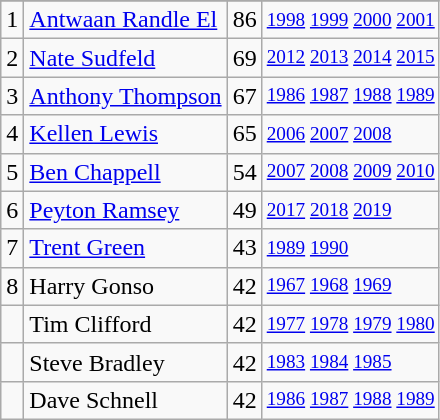<table class="wikitable">
<tr>
</tr>
<tr>
<td>1</td>
<td><a href='#'>Antwaan Randle El</a></td>
<td><abbr>86</abbr></td>
<td style="font-size:80%;"><a href='#'>1998</a> <a href='#'>1999</a> <a href='#'>2000</a> <a href='#'>2001</a></td>
</tr>
<tr>
<td>2</td>
<td><a href='#'>Nate Sudfeld</a></td>
<td><abbr>69</abbr></td>
<td style="font-size:80%;"><a href='#'>2012</a> <a href='#'>2013</a> <a href='#'>2014</a> <a href='#'>2015</a></td>
</tr>
<tr>
<td>3</td>
<td><a href='#'>Anthony Thompson</a></td>
<td><abbr>67</abbr></td>
<td style="font-size:80%;"><a href='#'>1986</a> <a href='#'>1987</a> <a href='#'>1988</a> <a href='#'>1989</a></td>
</tr>
<tr>
<td>4</td>
<td><a href='#'>Kellen Lewis</a></td>
<td><abbr>65</abbr></td>
<td style="font-size:80%;"><a href='#'>2006</a> <a href='#'>2007</a> <a href='#'>2008</a></td>
</tr>
<tr>
<td>5</td>
<td><a href='#'>Ben Chappell</a></td>
<td><abbr>54</abbr></td>
<td style="font-size:80%;"><a href='#'>2007</a> <a href='#'>2008</a> <a href='#'>2009</a> <a href='#'>2010</a></td>
</tr>
<tr>
<td>6</td>
<td><a href='#'>Peyton Ramsey</a></td>
<td><abbr>49</abbr></td>
<td style="font-size:80%;"><a href='#'>2017</a> <a href='#'>2018</a> <a href='#'>2019</a></td>
</tr>
<tr>
<td>7</td>
<td><a href='#'>Trent Green</a></td>
<td><abbr>43</abbr></td>
<td style="font-size:80%;"><a href='#'>1989</a> <a href='#'>1990</a></td>
</tr>
<tr>
<td>8</td>
<td>Harry Gonso</td>
<td><abbr>42</abbr></td>
<td style="font-size:80%;"><a href='#'>1967</a> <a href='#'>1968</a> <a href='#'>1969</a></td>
</tr>
<tr>
<td></td>
<td>Tim Clifford</td>
<td><abbr>42</abbr></td>
<td style="font-size:80%;"><a href='#'>1977</a> <a href='#'>1978</a> <a href='#'>1979</a> <a href='#'>1980</a></td>
</tr>
<tr>
<td></td>
<td>Steve Bradley</td>
<td><abbr>42</abbr></td>
<td style="font-size:80%;"><a href='#'>1983</a> <a href='#'>1984</a> <a href='#'>1985</a></td>
</tr>
<tr>
<td></td>
<td>Dave Schnell</td>
<td><abbr>42</abbr></td>
<td style="font-size:80%;"><a href='#'>1986</a> <a href='#'>1987</a> <a href='#'>1988</a> <a href='#'>1989</a></td>
</tr>
</table>
